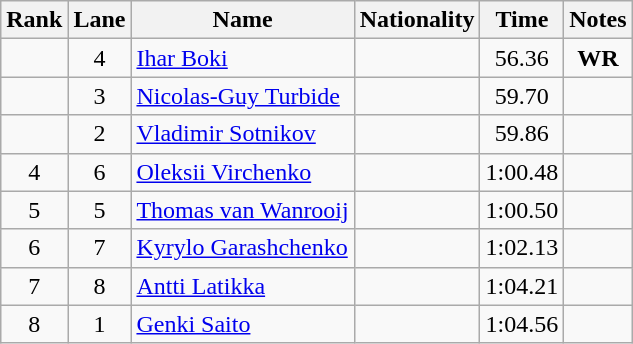<table class="wikitable sortable" style="text-align:center">
<tr>
<th>Rank</th>
<th>Lane</th>
<th>Name</th>
<th>Nationality</th>
<th>Time</th>
<th>Notes</th>
</tr>
<tr>
<td></td>
<td>4</td>
<td align=left><a href='#'>Ihar Boki</a></td>
<td align=left></td>
<td>56.36</td>
<td><strong>WR</strong></td>
</tr>
<tr>
<td></td>
<td>3</td>
<td align=left><a href='#'>Nicolas-Guy Turbide</a></td>
<td align=left></td>
<td>59.70</td>
<td></td>
</tr>
<tr>
<td></td>
<td>2</td>
<td align=left><a href='#'>Vladimir Sotnikov</a></td>
<td align=left></td>
<td>59.86</td>
<td></td>
</tr>
<tr>
<td>4</td>
<td>6</td>
<td align=left><a href='#'>Oleksii Virchenko</a></td>
<td align=left></td>
<td>1:00.48</td>
<td></td>
</tr>
<tr>
<td>5</td>
<td>5</td>
<td align=left><a href='#'>Thomas van Wanrooij</a></td>
<td align=left></td>
<td>1:00.50</td>
<td></td>
</tr>
<tr>
<td>6</td>
<td>7</td>
<td align=left><a href='#'>Kyrylo Garashchenko</a></td>
<td align=left></td>
<td>1:02.13</td>
<td></td>
</tr>
<tr>
<td>7</td>
<td>8</td>
<td align=left><a href='#'>Antti Latikka</a></td>
<td align=left></td>
<td>1:04.21</td>
<td></td>
</tr>
<tr>
<td>8</td>
<td>1</td>
<td align=left><a href='#'>Genki Saito</a></td>
<td align=left></td>
<td>1:04.56</td>
<td></td>
</tr>
</table>
